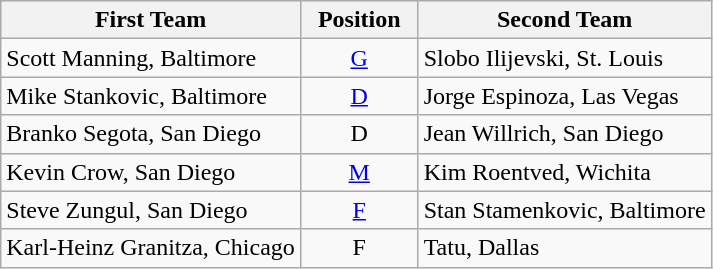<table class="wikitable">
<tr>
<th>First Team</th>
<th>  Position  </th>
<th>Second Team</th>
</tr>
<tr>
<td>Scott Manning, Baltimore</td>
<td align=center><a href='#'>G</a></td>
<td>Slobo Ilijevski, St. Louis</td>
</tr>
<tr>
<td>Mike Stankovic, Baltimore</td>
<td align=center><a href='#'>D</a></td>
<td>Jorge Espinoza, Las Vegas</td>
</tr>
<tr>
<td>Branko Segota, San Diego</td>
<td align=center>D</td>
<td>Jean Willrich, San Diego</td>
</tr>
<tr>
<td>Kevin Crow, San Diego</td>
<td align=center><a href='#'>M</a></td>
<td>Kim Roentved, Wichita</td>
</tr>
<tr>
<td>Steve Zungul, San Diego</td>
<td align=center><a href='#'>F</a></td>
<td>Stan Stamenkovic, Baltimore</td>
</tr>
<tr>
<td>Karl-Heinz Granitza, Chicago</td>
<td align=center>F</td>
<td>Tatu, Dallas</td>
</tr>
</table>
